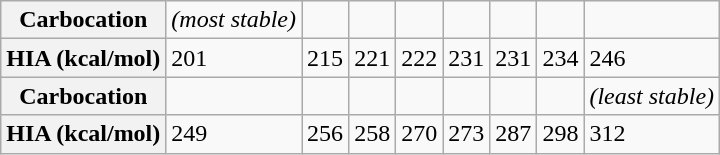<table class="wikitable">
<tr>
<th><strong>Carbocation</strong></th>
<td> <em>(most stable)</em></td>
<td></td>
<td></td>
<td></td>
<td></td>
<td></td>
<td></td>
<td></td>
</tr>
<tr>
<th><strong>HIA (kcal/mol)</strong></th>
<td>201</td>
<td>215</td>
<td>221</td>
<td>222</td>
<td>231</td>
<td>231</td>
<td>234</td>
<td>246</td>
</tr>
<tr>
<th><strong>Carbocation</strong></th>
<td></td>
<td></td>
<td></td>
<td></td>
<td></td>
<td></td>
<td></td>
<td> <em>(least stable)</em></td>
</tr>
<tr>
<th><strong>HIA (kcal/mol)</strong></th>
<td>249</td>
<td>256</td>
<td>258</td>
<td>270</td>
<td>273</td>
<td>287</td>
<td>298</td>
<td>312</td>
</tr>
</table>
